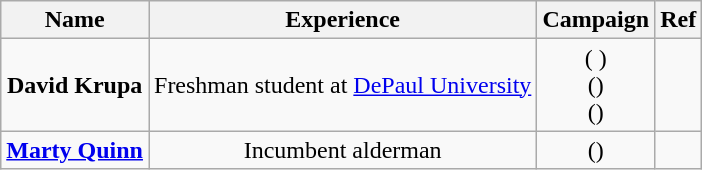<table class="wikitable" style="text-align:center">
<tr>
<th>Name</th>
<th>Experience</th>
<th>Campaign</th>
<th>Ref</th>
</tr>
<tr>
<td><strong>David Krupa</strong></td>
<td>Freshman student at <a href='#'>DePaul University</a></td>
<td>( )<br>()<br>()</td>
<td></td>
</tr>
<tr>
<td><strong><a href='#'>Marty Quinn</a></strong></td>
<td>Incumbent alderman</td>
<td>()</td>
<td></td>
</tr>
</table>
